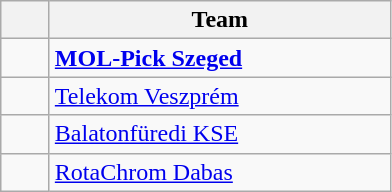<table class="wikitable" style="text-align:center">
<tr>
<th width=25></th>
<th width=220>Team</th>
</tr>
<tr>
<td></td>
<td align=left> <strong><a href='#'>MOL-Pick Szeged</a></strong></td>
</tr>
<tr>
<td></td>
<td align=left> <a href='#'>Telekom Veszprém</a></td>
</tr>
<tr>
<td></td>
<td align=left> <a href='#'>Balatonfüredi KSE</a></td>
</tr>
<tr>
<td></td>
<td align=left> <a href='#'>RotaChrom Dabas</a></td>
</tr>
</table>
